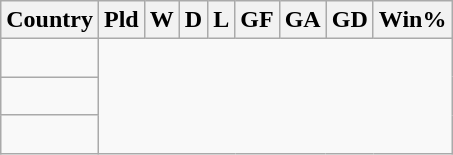<table class="wikitable sortable" style="text-align:center">
<tr>
<th>Country</th>
<th>Pld</th>
<th>W</th>
<th>D</th>
<th>L</th>
<th>GF</th>
<th>GA</th>
<th>GD</th>
<th>Win%</th>
</tr>
<tr>
<td align=left><br></td>
</tr>
<tr>
<td align=left><br></td>
</tr>
<tr>
<td align=left><br></td>
</tr>
</table>
